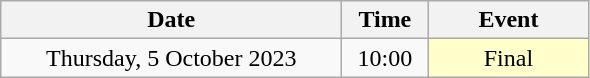<table class = "wikitable" style="text-align:center;">
<tr>
<th width=220>Date</th>
<th width=50>Time</th>
<th width=100>Event</th>
</tr>
<tr>
<td>Thursday, 5 October 2023</td>
<td>10:00</td>
<td bgcolor=ffffcc>Final</td>
</tr>
</table>
